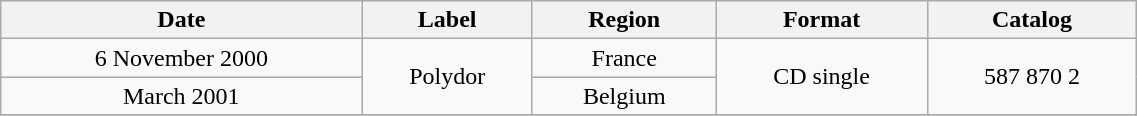<table class="wikitable" width="60%" border="1">
<tr>
<th>Date</th>
<th>Label</th>
<th>Region</th>
<th>Format</th>
<th>Catalog</th>
</tr>
<tr>
<td align=center>6 November 2000</td>
<td rowspan=2 align=center>Polydor</td>
<td align=center>France</td>
<td rowspan=2 align=center>CD single</td>
<td rowspan=2 align=center>587 870 2</td>
</tr>
<tr>
<td align=center>March 2001</td>
<td align=center>Belgium</td>
</tr>
<tr>
</tr>
</table>
